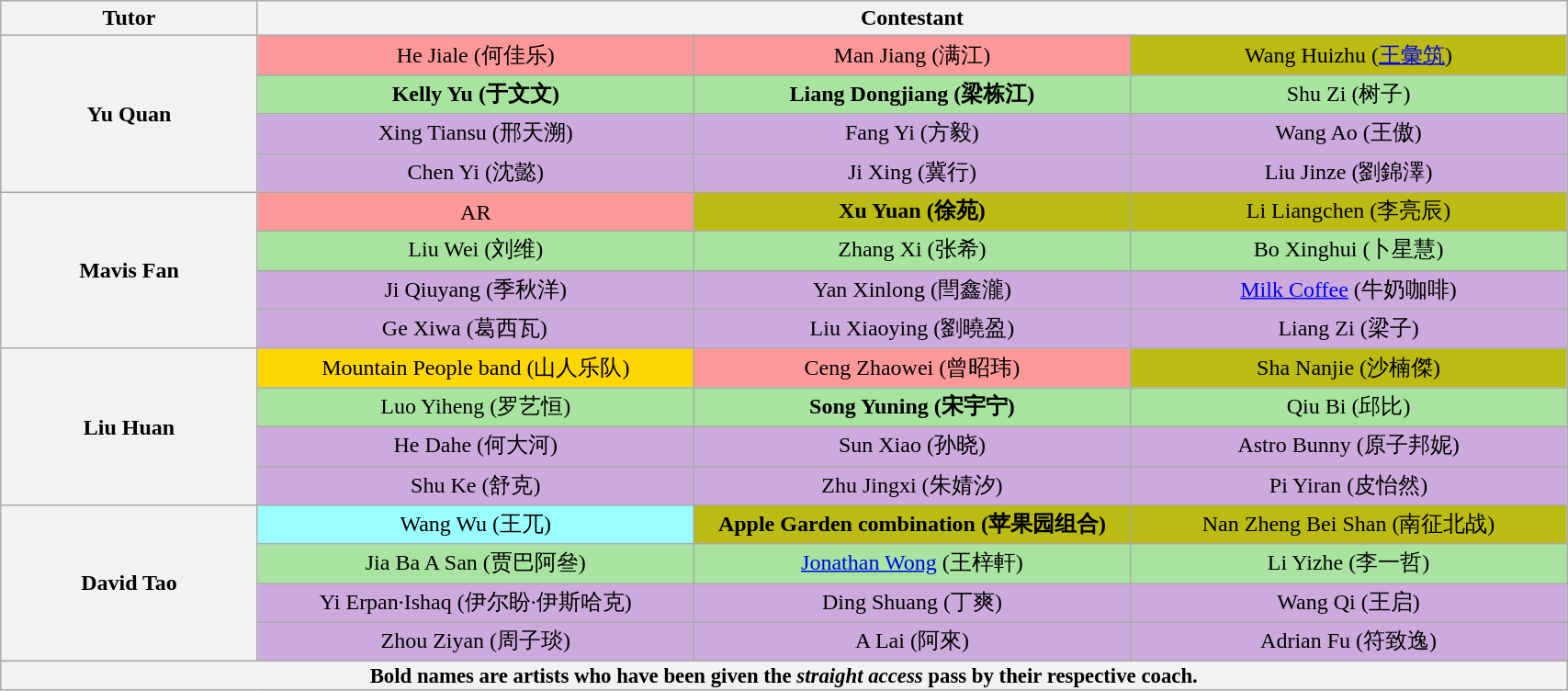<table class="wikitable" style="text-align:center; width:90%;">
<tr>
<th style="width:10%;">Tutor</th>
<th style="width:80%;" colspan="3">Contestant</th>
</tr>
<tr>
<th rowspan="4">Yu Quan</th>
<td style="background:#FF9999;" width="17%;">He Jiale (何佳乐)</td>
<td style="background:#FF9999;" width="17%;">Man Jiang (满江)</td>
<td style="background:#BB1;" width="17%;">Wang Huizhu (<a href='#'>王彙筑</a>)</td>
</tr>
<tr>
<td style="background:#A8E4A0;"><strong>Kelly Yu (于文文)</strong></td>
<td style="background:#A8E4A0;"><strong>Liang Dongjiang (梁栋江)</strong></td>
<td style="background:#A8E4A0;">Shu Zi (树子)</td>
</tr>
<tr>
<td style="background:#CAD;">Xing Tiansu (邢天溯)</td>
<td style="background:#CAD;">Fang Yi (方毅)</td>
<td style="background:#CAD;">Wang Ao (王傲)</td>
</tr>
<tr>
<td style="background:#CAD;">Chen Yi (沈懿)</td>
<td style="background:#CAD;">Ji Xing (冀行)</td>
<td style="background:#CAD;">Liu Jinze (劉錦澤)</td>
</tr>
<tr>
<th rowspan="4">Mavis Fan</th>
<td style="background:#FF9999;" width="17%;">AR</td>
<td style="background:#BB1;" width="17%;"><strong>Xu Yuan (徐苑)</strong></td>
<td style="background:#BB1;" width="17%;">Li Liangchen (李亮辰)</td>
</tr>
<tr>
<td style="background:#A8E4A0;">Liu Wei (刘维)</td>
<td style="background:#A8E4A0;">Zhang Xi (张希)</td>
<td style="background:#A8E4A0;">Bo Xinghui (卜星慧)</td>
</tr>
<tr>
<td style="background:#CAD;">Ji Qiuyang (季秋洋)</td>
<td style="background:#CAD;">Yan Xinlong (閆鑫瀧)</td>
<td style="background:#CAD;"><a href='#'>Milk Coffee</a> (牛奶咖啡)</td>
</tr>
<tr>
<td style="background:#CAD;">Ge Xiwa (葛西瓦)　</td>
<td style="background:#CAD;">Liu Xiaoying (劉曉盈)</td>
<td style="background:#CAD;">Liang Zi (梁子)</td>
</tr>
<tr>
<th rowspan="4">Liu Huan</th>
<td style="background:gold;" width="17%;">Mountain People band (山人乐队)</td>
<td style="background:#FF9999;" width="17%;">Ceng Zhaowei (曾昭玮)</td>
<td style="background:#BB1;" width="17%;">Sha Nanjie (沙楠傑)</td>
</tr>
<tr>
<td style="background:#A8E4A0;">Luo Yiheng (罗艺恒)</td>
<td style="background:#A8E4A0;"><strong>Song Yuning (宋宇宁)</strong></td>
<td style="background:#A8E4A0;">Qiu Bi (邱比)</td>
</tr>
<tr>
<td style="background:#CAD;">He Dahe (何大河)</td>
<td style="background:#CAD;">Sun Xiao (孙晓)</td>
<td style="background:#CAD;">Astro Bunny (原子邦妮)</td>
</tr>
<tr>
<td style="background:#CAD;">Shu Ke (舒克)</td>
<td style="background:#CAD;">Zhu Jingxi (朱婧汐)</td>
<td style="background:#CAD;">Pi Yiran (皮怡然)</td>
</tr>
<tr>
<th rowspan="4">David Tao</th>
<td style="background:#99FFFF;" width="17%;">Wang Wu (王兀)</td>
<td style="background:#BB1;" width="17%;"><strong>Apple Garden combination (苹果园组合)</strong></td>
<td style="background:#BB1;" width="17%;">Nan Zheng Bei Shan (南征北战)</td>
</tr>
<tr>
<td style="background:#A8E4A0;">Jia Ba A San (贾巴阿叄)</td>
<td style="background:#A8E4A0;"><a href='#'>Jonathan Wong</a> (王梓軒)</td>
<td style="background:#A8E4A0;">Li Yizhe (李一哲)</td>
</tr>
<tr>
<td style="background:#CAD;">Yi Erpan·Ishaq (伊尔盼·伊斯哈克)</td>
<td style="background:#CAD;">Ding Shuang (丁爽)</td>
<td style="background:#CAD;">Wang Qi (王启)</td>
</tr>
<tr>
<td style="background:#CAD;">Zhou Ziyan (周子琰)</td>
<td style="background:#CAD;">A Lai (阿來)</td>
<td style="background:#CAD;">Adrian Fu (符致逸)</td>
</tr>
<tr>
<th colspan="5" style="font-size:95%; line-height:14px"><strong>Bold</strong> names are artists who have been given the <em>straight access</em> pass by their respective coach.</th>
</tr>
</table>
